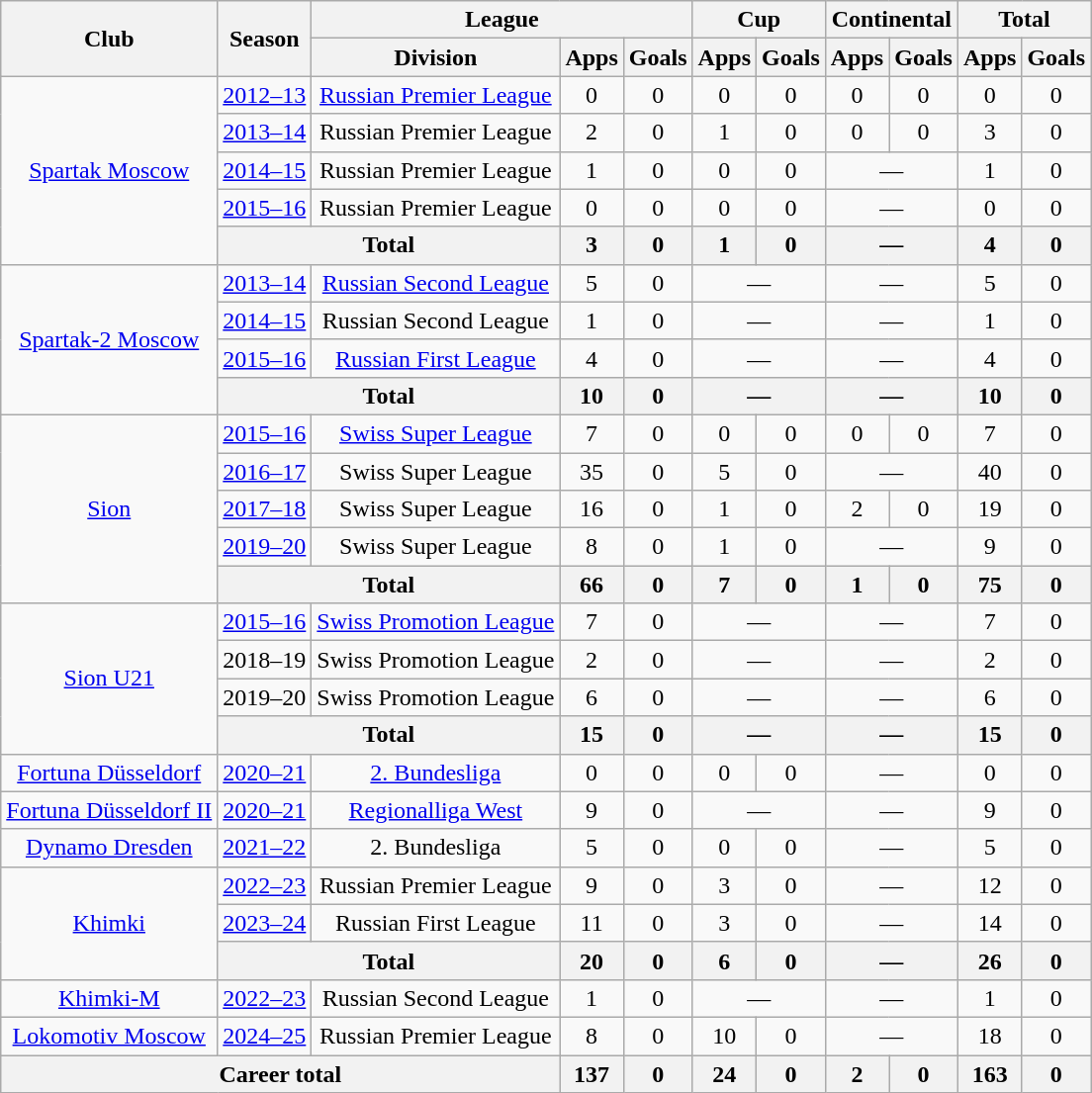<table class="wikitable" style="text-align: center;">
<tr>
<th rowspan="2">Club</th>
<th rowspan="2">Season</th>
<th colspan="3">League</th>
<th colspan="2">Cup</th>
<th colspan="2">Continental</th>
<th colspan="2">Total</th>
</tr>
<tr>
<th>Division</th>
<th>Apps</th>
<th>Goals</th>
<th>Apps</th>
<th>Goals</th>
<th>Apps</th>
<th>Goals</th>
<th>Apps</th>
<th>Goals</th>
</tr>
<tr>
<td rowspan="5"><a href='#'>Spartak Moscow</a></td>
<td><a href='#'>2012–13</a></td>
<td><a href='#'>Russian Premier League</a></td>
<td>0</td>
<td>0</td>
<td>0</td>
<td>0</td>
<td>0</td>
<td>0</td>
<td>0</td>
<td>0</td>
</tr>
<tr>
<td><a href='#'>2013–14</a></td>
<td>Russian Premier League</td>
<td>2</td>
<td>0</td>
<td>1</td>
<td>0</td>
<td>0</td>
<td>0</td>
<td>3</td>
<td>0</td>
</tr>
<tr>
<td><a href='#'>2014–15</a></td>
<td>Russian Premier League</td>
<td>1</td>
<td>0</td>
<td>0</td>
<td>0</td>
<td colspan="2">—</td>
<td>1</td>
<td>0</td>
</tr>
<tr>
<td><a href='#'>2015–16</a></td>
<td>Russian Premier League</td>
<td>0</td>
<td>0</td>
<td>0</td>
<td>0</td>
<td colspan="2">—</td>
<td>0</td>
<td>0</td>
</tr>
<tr>
<th colspan=2>Total</th>
<th>3</th>
<th>0</th>
<th>1</th>
<th>0</th>
<th colspan="2">—</th>
<th>4</th>
<th>0</th>
</tr>
<tr>
<td rowspan="4"><a href='#'>Spartak-2 Moscow</a></td>
<td><a href='#'>2013–14</a></td>
<td><a href='#'>Russian Second League</a></td>
<td>5</td>
<td>0</td>
<td colspan="2">—</td>
<td colspan="2">—</td>
<td>5</td>
<td>0</td>
</tr>
<tr>
<td><a href='#'>2014–15</a></td>
<td>Russian Second League</td>
<td>1</td>
<td>0</td>
<td colspan="2">—</td>
<td colspan="2">—</td>
<td>1</td>
<td>0</td>
</tr>
<tr>
<td><a href='#'>2015–16</a></td>
<td><a href='#'>Russian First League</a></td>
<td>4</td>
<td>0</td>
<td colspan="2">—</td>
<td colspan="2">—</td>
<td>4</td>
<td>0</td>
</tr>
<tr>
<th colspan=2>Total</th>
<th>10</th>
<th>0</th>
<th colspan="2">—</th>
<th colspan="2">—</th>
<th>10</th>
<th>0</th>
</tr>
<tr>
<td rowspan="5"><a href='#'>Sion</a></td>
<td><a href='#'>2015–16</a></td>
<td><a href='#'>Swiss Super League</a></td>
<td>7</td>
<td>0</td>
<td>0</td>
<td>0</td>
<td>0</td>
<td>0</td>
<td>7</td>
<td>0</td>
</tr>
<tr>
<td><a href='#'>2016–17</a></td>
<td>Swiss Super League</td>
<td>35</td>
<td>0</td>
<td>5</td>
<td>0</td>
<td colspan="2">—</td>
<td>40</td>
<td>0</td>
</tr>
<tr>
<td><a href='#'>2017–18</a></td>
<td>Swiss Super League</td>
<td>16</td>
<td>0</td>
<td>1</td>
<td>0</td>
<td>2</td>
<td>0</td>
<td>19</td>
<td>0</td>
</tr>
<tr>
<td><a href='#'>2019–20</a></td>
<td>Swiss Super League</td>
<td>8</td>
<td>0</td>
<td>1</td>
<td>0</td>
<td colspan="2">—</td>
<td>9</td>
<td>0</td>
</tr>
<tr>
<th colspan=2>Total</th>
<th>66</th>
<th>0</th>
<th>7</th>
<th>0</th>
<th>1</th>
<th>0</th>
<th>75</th>
<th>0</th>
</tr>
<tr>
<td rowspan="4"><a href='#'>Sion U21</a></td>
<td><a href='#'>2015–16</a></td>
<td><a href='#'>Swiss Promotion League</a></td>
<td>7</td>
<td>0</td>
<td colspan="2">—</td>
<td colspan="2">—</td>
<td>7</td>
<td>0</td>
</tr>
<tr>
<td>2018–19</td>
<td>Swiss Promotion League</td>
<td>2</td>
<td>0</td>
<td colspan="2">—</td>
<td colspan="2">—</td>
<td>2</td>
<td>0</td>
</tr>
<tr>
<td>2019–20</td>
<td>Swiss Promotion League</td>
<td>6</td>
<td>0</td>
<td colspan="2">—</td>
<td colspan="2">—</td>
<td>6</td>
<td>0</td>
</tr>
<tr>
<th colspan=2>Total</th>
<th>15</th>
<th>0</th>
<th colspan="2">—</th>
<th colspan="2">—</th>
<th>15</th>
<th>0</th>
</tr>
<tr>
<td><a href='#'>Fortuna Düsseldorf</a></td>
<td><a href='#'>2020–21</a></td>
<td><a href='#'>2. Bundesliga</a></td>
<td>0</td>
<td>0</td>
<td>0</td>
<td>0</td>
<td colspan="2">—</td>
<td>0</td>
<td>0</td>
</tr>
<tr>
<td><a href='#'>Fortuna Düsseldorf II</a></td>
<td><a href='#'>2020–21</a></td>
<td><a href='#'>Regionalliga West</a></td>
<td>9</td>
<td>0</td>
<td colspan="2">—</td>
<td colspan="2">—</td>
<td>9</td>
<td>0</td>
</tr>
<tr>
<td><a href='#'>Dynamo Dresden</a></td>
<td><a href='#'>2021–22</a></td>
<td>2. Bundesliga</td>
<td>5</td>
<td>0</td>
<td>0</td>
<td>0</td>
<td colspan="2">—</td>
<td>5</td>
<td>0</td>
</tr>
<tr>
<td rowspan="3"><a href='#'>Khimki</a></td>
<td><a href='#'>2022–23</a></td>
<td>Russian Premier League</td>
<td>9</td>
<td>0</td>
<td>3</td>
<td>0</td>
<td colspan="2">—</td>
<td>12</td>
<td>0</td>
</tr>
<tr>
<td><a href='#'>2023–24</a></td>
<td>Russian First League</td>
<td>11</td>
<td>0</td>
<td>3</td>
<td>0</td>
<td colspan="2">—</td>
<td>14</td>
<td>0</td>
</tr>
<tr>
<th colspan=2>Total</th>
<th>20</th>
<th>0</th>
<th>6</th>
<th>0</th>
<th colspan="2">—</th>
<th>26</th>
<th>0</th>
</tr>
<tr>
<td><a href='#'>Khimki-M</a></td>
<td><a href='#'>2022–23</a></td>
<td>Russian Second League</td>
<td>1</td>
<td>0</td>
<td colspan="2">—</td>
<td colspan="2">—</td>
<td>1</td>
<td>0</td>
</tr>
<tr>
<td><a href='#'>Lokomotiv Moscow</a></td>
<td><a href='#'>2024–25</a></td>
<td>Russian Premier League</td>
<td>8</td>
<td>0</td>
<td>10</td>
<td>0</td>
<td colspan="2">—</td>
<td>18</td>
<td>0</td>
</tr>
<tr>
<th colspan="3">Career total</th>
<th>137</th>
<th>0</th>
<th>24</th>
<th>0</th>
<th>2</th>
<th>0</th>
<th>163</th>
<th>0</th>
</tr>
</table>
